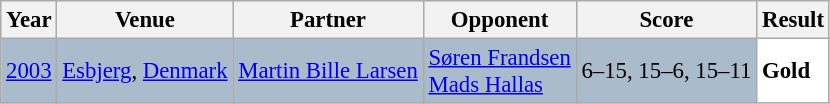<table class="sortable wikitable" style="font-size: 95%;">
<tr>
<th>Year</th>
<th>Venue</th>
<th>Partner</th>
<th>Opponent</th>
<th>Score</th>
<th>Result</th>
</tr>
<tr style="background:#AABBCC">
<td align="center"><a href='#'>2003</a></td>
<td align="left"><a href='#'>Esbjerg</a>, <a href='#'>Denmark</a></td>
<td align="left"> <a href='#'>Martin Bille Larsen</a></td>
<td align="left"> <a href='#'>Søren Frandsen</a><br> <a href='#'>Mads Hallas</a></td>
<td align="left">6–15, 15–6, 15–11</td>
<td style="text-align:left; background:white"> <strong>Gold</strong></td>
</tr>
</table>
